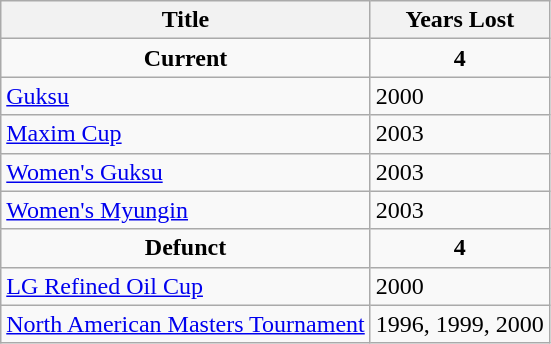<table class="wikitable">
<tr>
<th>Title</th>
<th>Years Lost</th>
</tr>
<tr>
<td align="center"><strong>Current</strong></td>
<td align="center"><strong>4</strong></td>
</tr>
<tr>
<td>  <a href='#'>Guksu</a></td>
<td>2000</td>
</tr>
<tr>
<td>  <a href='#'>Maxim Cup</a></td>
<td>2003</td>
</tr>
<tr>
<td>  <a href='#'>Women's Guksu</a></td>
<td>2003</td>
</tr>
<tr>
<td>  <a href='#'>Women's Myungin</a></td>
<td>2003</td>
</tr>
<tr>
<td align="center"><strong>Defunct</strong></td>
<td align="center"><strong>4</strong></td>
</tr>
<tr>
<td>  <a href='#'>LG Refined Oil Cup</a></td>
<td>2000</td>
</tr>
<tr>
<td>  <a href='#'>North American Masters Tournament</a></td>
<td>1996, 1999, 2000</td>
</tr>
</table>
